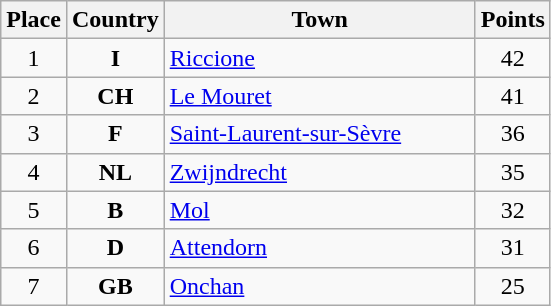<table class="wikitable">
<tr>
<th width="25">Place</th>
<th width="25">Country</th>
<th width="200">Town</th>
<th width="25">Points</th>
</tr>
<tr>
<td align="center">1</td>
<td align="center"><strong>I</strong></td>
<td align="left"><a href='#'>Riccione</a></td>
<td align="center">42</td>
</tr>
<tr>
<td align="center">2</td>
<td align="center"><strong>CH</strong></td>
<td align="left"><a href='#'>Le Mouret</a></td>
<td align="center">41</td>
</tr>
<tr>
<td align="center">3</td>
<td align="center"><strong>F</strong></td>
<td align="left"><a href='#'>Saint-Laurent-sur-Sèvre</a></td>
<td align="center">36</td>
</tr>
<tr>
<td align="center">4</td>
<td align="center"><strong>NL</strong></td>
<td align="left"><a href='#'>Zwijndrecht</a></td>
<td align="center">35</td>
</tr>
<tr>
<td align="center">5</td>
<td align="center"><strong>B</strong></td>
<td align="left"><a href='#'>Mol</a></td>
<td align="center">32</td>
</tr>
<tr>
<td align="center">6</td>
<td align="center"><strong>D</strong></td>
<td align="left"><a href='#'>Attendorn</a></td>
<td align="center">31</td>
</tr>
<tr>
<td align="center">7</td>
<td align="center"><strong>GB</strong></td>
<td align="left"><a href='#'>Onchan</a></td>
<td align="center">25</td>
</tr>
</table>
